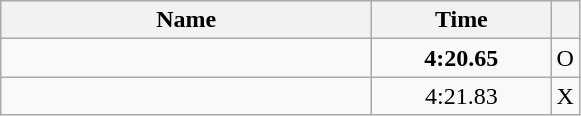<table class="wikitable" style="text-align:center;">
<tr>
<th style="width:15em">Name</th>
<th style="width:7em">Time</th>
<th></th>
</tr>
<tr>
<td align=left></td>
<td><strong>4:20.65</strong></td>
<td>O</td>
</tr>
<tr>
<td align=left></td>
<td>4:21.83</td>
<td>X</td>
</tr>
</table>
